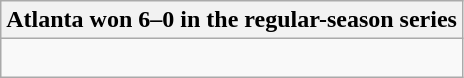<table class="wikitable collapsible collapsed">
<tr>
<th>Atlanta won 6–0 in the regular-season series</th>
</tr>
<tr>
<td><br>




</td>
</tr>
</table>
